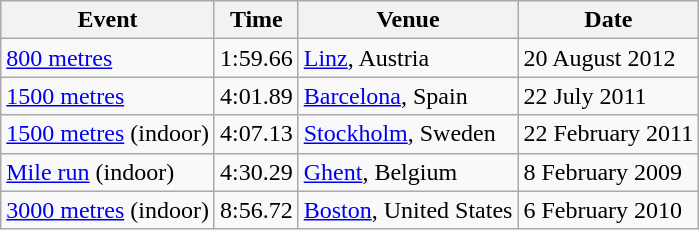<table class="wikitable">
<tr>
<th>Event</th>
<th>Time</th>
<th>Venue</th>
<th>Date</th>
</tr>
<tr>
<td><a href='#'>800 metres</a></td>
<td>1:59.66</td>
<td><a href='#'>Linz</a>, Austria</td>
<td>20 August 2012</td>
</tr>
<tr>
<td><a href='#'>1500 metres</a></td>
<td>4:01.89</td>
<td><a href='#'>Barcelona</a>, Spain</td>
<td>22 July 2011</td>
</tr>
<tr>
<td><a href='#'>1500 metres</a> (indoor)</td>
<td>4:07.13</td>
<td><a href='#'>Stockholm</a>, Sweden</td>
<td>22 February 2011</td>
</tr>
<tr>
<td><a href='#'>Mile run</a> (indoor)</td>
<td>4:30.29</td>
<td><a href='#'>Ghent</a>, Belgium</td>
<td>8 February 2009</td>
</tr>
<tr>
<td><a href='#'>3000 metres</a> (indoor)</td>
<td>8:56.72</td>
<td><a href='#'>Boston</a>, United States</td>
<td>6 February 2010</td>
</tr>
</table>
